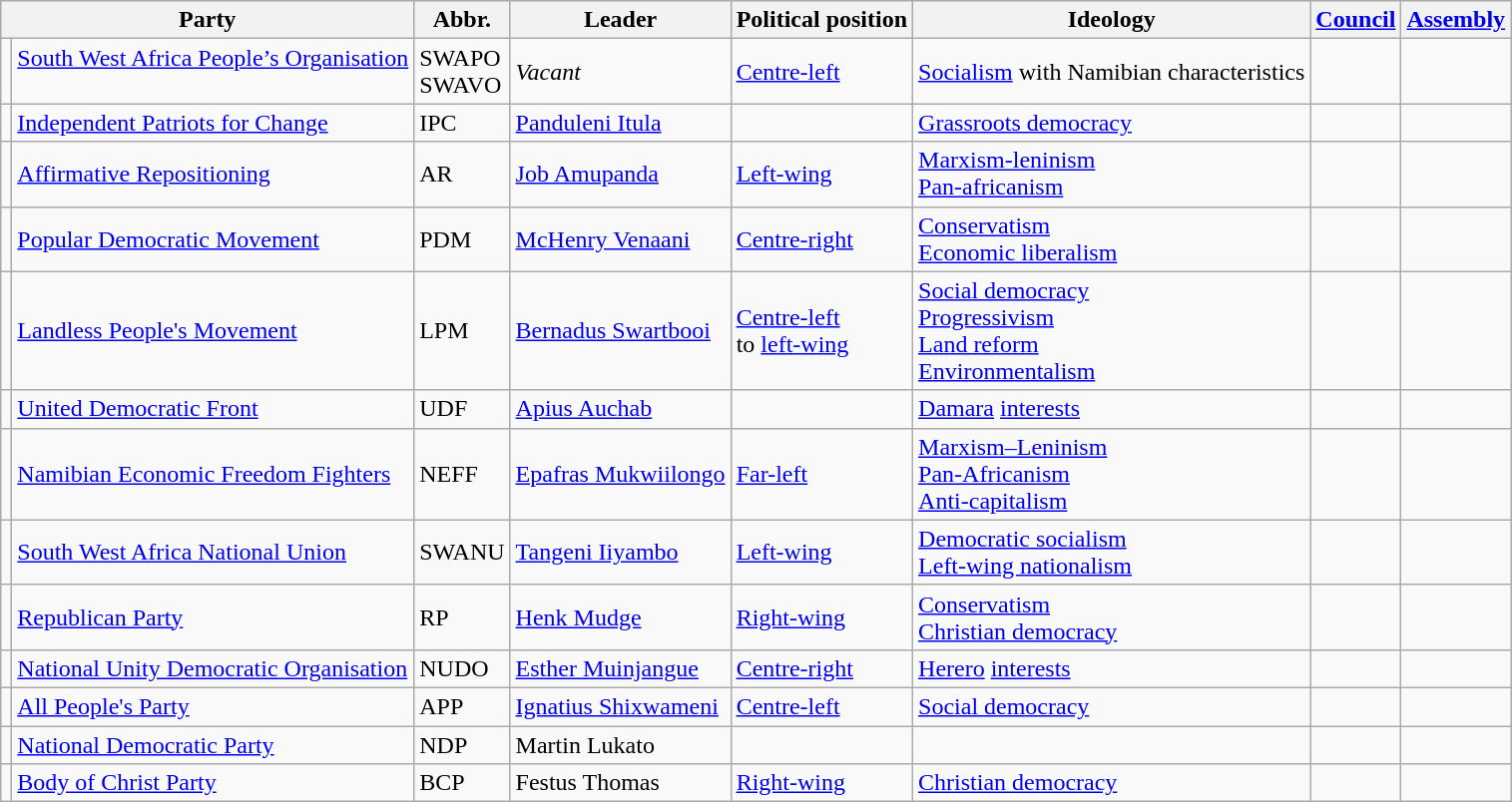<table class="wikitable">
<tr>
<th colspan=2>Party</th>
<th>Abbr.</th>
<th>Leader</th>
<th>Political position</th>
<th>Ideology</th>
<th><a href='#'>Council</a></th>
<th><a href='#'>Assembly</a></th>
</tr>
<tr>
<td bgcolor=></td>
<td><a href='#'>South West Africa People’s Organisation</a><br><small><br></small></td>
<td>SWAPO<br>SWAVO</td>
<td><em>Vacant</em></td>
<td><a href='#'>Centre-left</a></td>
<td><a href='#'>Socialism</a> with Namibian characteristics</td>
<td></td>
<td></td>
</tr>
<tr>
<td bgcolor=></td>
<td><a href='#'>Independent Patriots for Change</a></td>
<td>IPC</td>
<td><a href='#'>Panduleni Itula</a></td>
<td></td>
<td><a href='#'>Grassroots democracy</a></td>
<td></td>
<td></td>
</tr>
<tr>
<td bgcolor=></td>
<td><a href='#'>Affirmative Repositioning</a></td>
<td>AR</td>
<td><a href='#'>Job Amupanda</a></td>
<td><a href='#'>Left-wing</a></td>
<td><a href='#'>Marxism-leninism</a><br><a href='#'>Pan-africanism</a></td>
<td></td>
<td></td>
</tr>
<tr>
<td bgcolor=></td>
<td><a href='#'>Popular Democratic Movement</a><br><small></small></td>
<td>PDM</td>
<td><a href='#'>McHenry Venaani</a></td>
<td><a href='#'>Centre-right</a></td>
<td><a href='#'>Conservatism</a><br><a href='#'>Economic liberalism</a></td>
<td></td>
<td></td>
</tr>
<tr>
<td bgcolor=></td>
<td><a href='#'>Landless People's Movement</a></td>
<td>LPM</td>
<td><a href='#'>Bernadus Swartbooi</a></td>
<td><a href='#'>Centre-left</a><br>to <a href='#'>left-wing</a></td>
<td><a href='#'>Social democracy</a><br><a href='#'>Progressivism</a><br><a href='#'>Land reform</a><br><a href='#'>Environmentalism</a></td>
<td></td>
<td></td>
</tr>
<tr>
<td bgcolor=></td>
<td><a href='#'>United Democratic Front</a></td>
<td>UDF</td>
<td><a href='#'>Apius Auchab</a></td>
<td></td>
<td><a href='#'>Damara</a> <a href='#'>interests</a></td>
<td></td>
<td></td>
</tr>
<tr>
<td bgcolor=></td>
<td><a href='#'>Namibian Economic Freedom Fighters</a></td>
<td>NEFF</td>
<td><a href='#'>Epafras Mukwiilongo</a></td>
<td><a href='#'>Far-left</a></td>
<td><a href='#'>Marxism–Leninism</a><br><a href='#'>Pan-Africanism</a><br><a href='#'>Anti-capitalism</a></td>
<td></td>
<td></td>
</tr>
<tr>
<td bgcolor=></td>
<td><a href='#'>South West Africa National Union</a></td>
<td>SWANU</td>
<td><a href='#'>Tangeni Iiyambo</a></td>
<td><a href='#'>Left-wing</a></td>
<td><a href='#'>Democratic socialism</a><br><a href='#'>Left-wing nationalism</a></td>
<td></td>
<td></td>
</tr>
<tr>
<td bgcolor=></td>
<td><a href='#'>Republican Party</a><br><small></small></td>
<td>RP</td>
<td><a href='#'>Henk Mudge</a></td>
<td><a href='#'>Right-wing</a></td>
<td><a href='#'>Conservatism</a><br><a href='#'>Christian democracy</a></td>
<td></td>
<td></td>
</tr>
<tr>
<td bgcolor=></td>
<td><a href='#'>National Unity Democratic Organisation</a></td>
<td>NUDO</td>
<td><a href='#'>Esther Muinjangue</a></td>
<td><a href='#'>Centre-right</a></td>
<td><a href='#'>Herero</a> <a href='#'>interests</a></td>
<td></td>
<td></td>
</tr>
<tr>
<td bgcolor=></td>
<td><a href='#'>All People's Party</a></td>
<td>APP</td>
<td><a href='#'>Ignatius Shixwameni</a></td>
<td><a href='#'>Centre-left</a></td>
<td><a href='#'>Social democracy</a></td>
<td></td>
<td></td>
</tr>
<tr>
<td bgcolor=></td>
<td><a href='#'>National Democratic Party</a></td>
<td>NDP</td>
<td>Martin Lukato</td>
<td></td>
<td></td>
<td></td>
<td></td>
</tr>
<tr>
<td bgcolor=></td>
<td><a href='#'>Body of Christ Party</a></td>
<td>BCP</td>
<td>Festus Thomas</td>
<td><a href='#'>Right-wing</a></td>
<td><a href='#'>Christian democracy</a></td>
<td></td>
<td></td>
</tr>
</table>
